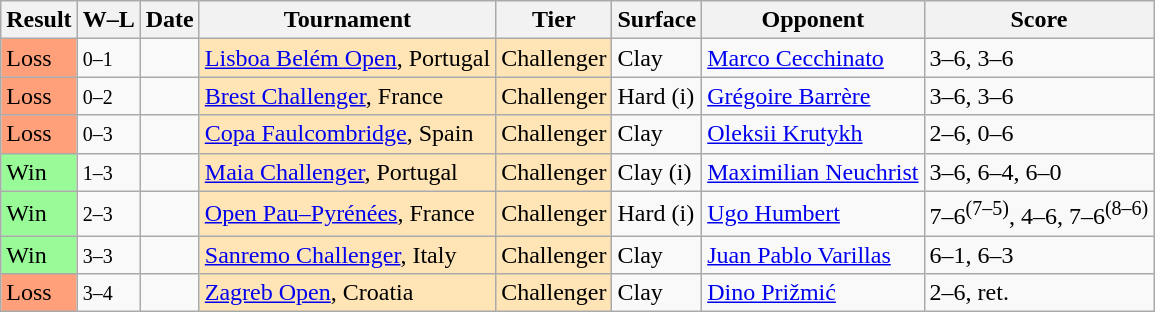<table class="sortable wikitable">
<tr>
<th>Result</th>
<th class="unsortable">W–L</th>
<th>Date</th>
<th>Tournament</th>
<th>Tier</th>
<th>Surface</th>
<th>Opponent</th>
<th class="unsortable">Score</th>
</tr>
<tr>
<td bgcolor=ffa07a>Loss</td>
<td><small>0–1</small></td>
<td><a href='#'></a></td>
<td style="background:moccasin;"><a href='#'>Lisboa Belém Open</a>, Portugal</td>
<td style="background:moccasin;">Challenger</td>
<td>Clay</td>
<td> <a href='#'>Marco Cecchinato</a></td>
<td>3–6, 3–6</td>
</tr>
<tr>
<td bgcolor=ffa07a>Loss</td>
<td><small>0–2</small></td>
<td><a href='#'></a></td>
<td style="background:moccasin;"><a href='#'>Brest Challenger</a>, France</td>
<td style="background:moccasin;">Challenger</td>
<td>Hard (i)</td>
<td> <a href='#'>Grégoire Barrère</a></td>
<td>3–6, 3–6</td>
</tr>
<tr>
<td bgcolor=ffa07a>Loss</td>
<td><small>0–3</small></td>
<td><a href='#'></a></td>
<td style="background:moccasin;"><a href='#'>Copa Faulcombridge</a>, Spain</td>
<td style="background:moccasin;">Challenger</td>
<td>Clay</td>
<td> <a href='#'>Oleksii Krutykh</a></td>
<td>2–6, 0–6</td>
</tr>
<tr>
<td bgcolor=98fb98>Win</td>
<td><small>1–3</small></td>
<td><a href='#'></a></td>
<td style="background:moccasin;"><a href='#'>Maia Challenger</a>, Portugal</td>
<td style="background:moccasin;">Challenger</td>
<td>Clay (i)</td>
<td> <a href='#'>Maximilian Neuchrist</a></td>
<td>3–6, 6–4, 6–0</td>
</tr>
<tr>
<td bgcolor=98fb98>Win</td>
<td><small>2–3</small></td>
<td><a href='#'></a></td>
<td style="background:moccasin;"><a href='#'>Open Pau–Pyrénées</a>, France</td>
<td style="background:moccasin;">Challenger</td>
<td>Hard (i)</td>
<td> <a href='#'>Ugo Humbert</a></td>
<td>7–6<sup>(7–5)</sup>, 4–6, 7–6<sup>(8–6)</sup></td>
</tr>
<tr>
<td bgcolor=98fb98>Win</td>
<td><small>3–3</small></td>
<td><a href='#'></a></td>
<td style="background:moccasin;"><a href='#'>Sanremo Challenger</a>, Italy</td>
<td style="background:moccasin;">Challenger</td>
<td>Clay</td>
<td> <a href='#'>Juan Pablo Varillas</a></td>
<td>6–1, 6–3</td>
</tr>
<tr>
<td bgcolor=ffa07a>Loss</td>
<td><small>3–4</small></td>
<td><a href='#'></a></td>
<td style="background:moccasin;"><a href='#'>Zagreb Open</a>, Croatia</td>
<td style="background:moccasin;">Challenger</td>
<td>Clay</td>
<td> <a href='#'>Dino Prižmić</a></td>
<td>2–6, ret.</td>
</tr>
</table>
